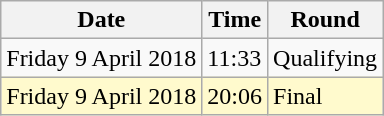<table class="wikitable">
<tr>
<th>Date</th>
<th>Time</th>
<th>Round</th>
</tr>
<tr>
<td>Friday 9 April 2018</td>
<td>11:33</td>
<td>Qualifying</td>
</tr>
<tr>
<td style=background:lemonchiffon>Friday 9 April 2018</td>
<td style=background:lemonchiffon>20:06</td>
<td style=background:lemonchiffon>Final</td>
</tr>
</table>
